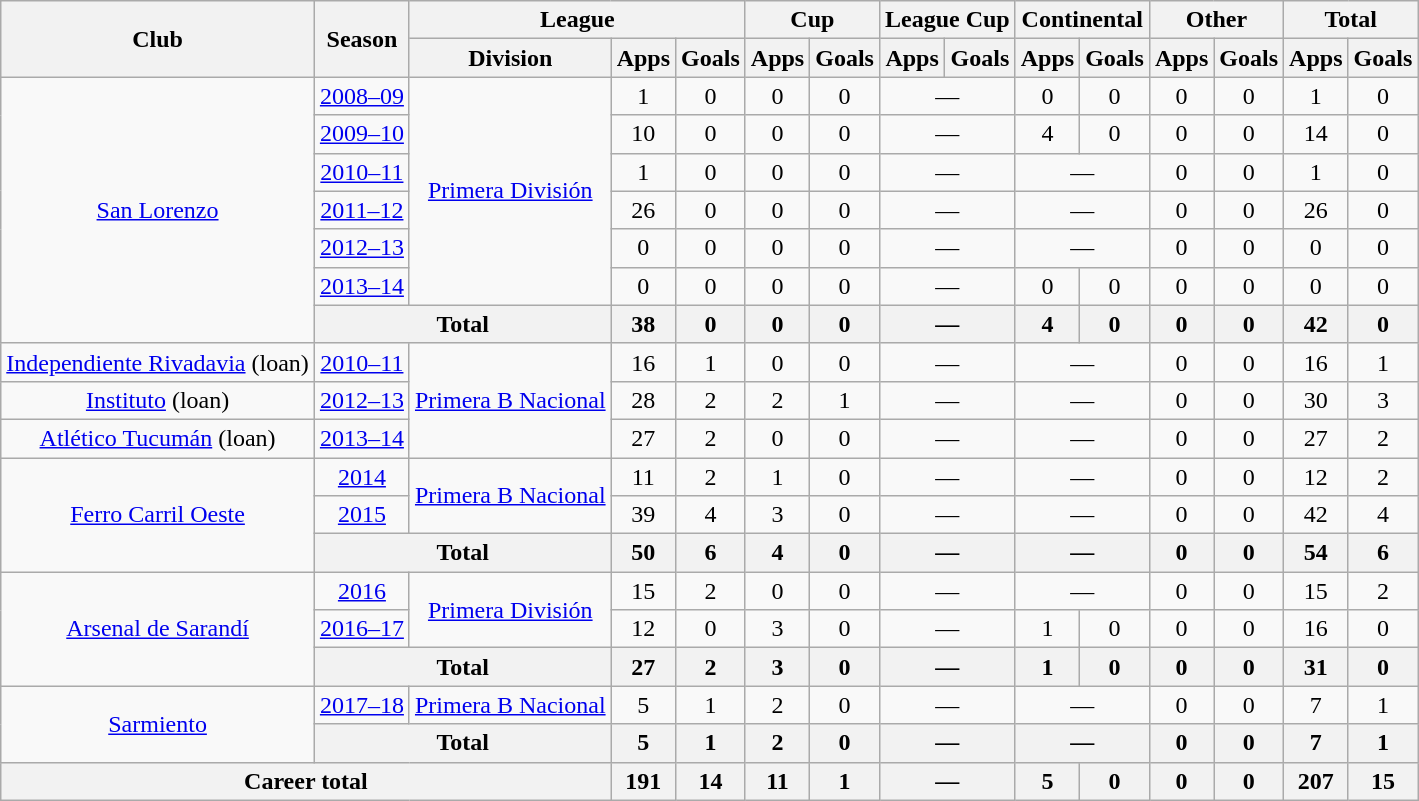<table class="wikitable" style="text-align:center">
<tr>
<th rowspan="2">Club</th>
<th rowspan="2">Season</th>
<th colspan="3">League</th>
<th colspan="2">Cup</th>
<th colspan="2">League Cup</th>
<th colspan="2">Continental</th>
<th colspan="2">Other</th>
<th colspan="2">Total</th>
</tr>
<tr>
<th>Division</th>
<th>Apps</th>
<th>Goals</th>
<th>Apps</th>
<th>Goals</th>
<th>Apps</th>
<th>Goals</th>
<th>Apps</th>
<th>Goals</th>
<th>Apps</th>
<th>Goals</th>
<th>Apps</th>
<th>Goals</th>
</tr>
<tr>
<td rowspan="7"><a href='#'>San Lorenzo</a></td>
<td><a href='#'>2008–09</a></td>
<td rowspan="6"><a href='#'>Primera División</a></td>
<td>1</td>
<td>0</td>
<td>0</td>
<td>0</td>
<td colspan="2">—</td>
<td>0</td>
<td>0</td>
<td>0</td>
<td>0</td>
<td>1</td>
<td>0</td>
</tr>
<tr>
<td><a href='#'>2009–10</a></td>
<td>10</td>
<td>0</td>
<td>0</td>
<td>0</td>
<td colspan="2">—</td>
<td>4</td>
<td>0</td>
<td>0</td>
<td>0</td>
<td>14</td>
<td>0</td>
</tr>
<tr>
<td><a href='#'>2010–11</a></td>
<td>1</td>
<td>0</td>
<td>0</td>
<td>0</td>
<td colspan="2">—</td>
<td colspan="2">—</td>
<td>0</td>
<td>0</td>
<td>1</td>
<td>0</td>
</tr>
<tr>
<td><a href='#'>2011–12</a></td>
<td>26</td>
<td>0</td>
<td>0</td>
<td>0</td>
<td colspan="2">—</td>
<td colspan="2">—</td>
<td>0</td>
<td>0</td>
<td>26</td>
<td>0</td>
</tr>
<tr>
<td><a href='#'>2012–13</a></td>
<td>0</td>
<td>0</td>
<td>0</td>
<td>0</td>
<td colspan="2">—</td>
<td colspan="2">—</td>
<td>0</td>
<td>0</td>
<td>0</td>
<td>0</td>
</tr>
<tr>
<td><a href='#'>2013–14</a></td>
<td>0</td>
<td>0</td>
<td>0</td>
<td>0</td>
<td colspan="2">—</td>
<td>0</td>
<td>0</td>
<td>0</td>
<td>0</td>
<td>0</td>
<td>0</td>
</tr>
<tr>
<th colspan="2">Total</th>
<th>38</th>
<th>0</th>
<th>0</th>
<th>0</th>
<th colspan="2">—</th>
<th>4</th>
<th>0</th>
<th>0</th>
<th>0</th>
<th>42</th>
<th>0</th>
</tr>
<tr>
<td rowspan="1"><a href='#'>Independiente Rivadavia</a> (loan)</td>
<td><a href='#'>2010–11</a></td>
<td rowspan="3"><a href='#'>Primera B Nacional</a></td>
<td>16</td>
<td>1</td>
<td>0</td>
<td>0</td>
<td colspan="2">—</td>
<td colspan="2">—</td>
<td>0</td>
<td>0</td>
<td>16</td>
<td>1</td>
</tr>
<tr>
<td rowspan="1"><a href='#'>Instituto</a> (loan)</td>
<td><a href='#'>2012–13</a></td>
<td>28</td>
<td>2</td>
<td>2</td>
<td>1</td>
<td colspan="2">—</td>
<td colspan="2">—</td>
<td>0</td>
<td>0</td>
<td>30</td>
<td>3</td>
</tr>
<tr>
<td rowspan="1"><a href='#'>Atlético Tucumán</a> (loan)</td>
<td><a href='#'>2013–14</a></td>
<td>27</td>
<td>2</td>
<td>0</td>
<td>0</td>
<td colspan="2">—</td>
<td colspan="2">—</td>
<td>0</td>
<td>0</td>
<td>27</td>
<td>2</td>
</tr>
<tr>
<td rowspan="3"><a href='#'>Ferro Carril Oeste</a></td>
<td><a href='#'>2014</a></td>
<td rowspan="2"><a href='#'>Primera B Nacional</a></td>
<td>11</td>
<td>2</td>
<td>1</td>
<td>0</td>
<td colspan="2">—</td>
<td colspan="2">—</td>
<td>0</td>
<td>0</td>
<td>12</td>
<td>2</td>
</tr>
<tr>
<td><a href='#'>2015</a></td>
<td>39</td>
<td>4</td>
<td>3</td>
<td>0</td>
<td colspan="2">—</td>
<td colspan="2">—</td>
<td>0</td>
<td>0</td>
<td>42</td>
<td>4</td>
</tr>
<tr>
<th colspan="2">Total</th>
<th>50</th>
<th>6</th>
<th>4</th>
<th>0</th>
<th colspan="2">—</th>
<th colspan="2">—</th>
<th>0</th>
<th>0</th>
<th>54</th>
<th>6</th>
</tr>
<tr>
<td rowspan="3"><a href='#'>Arsenal de Sarandí</a></td>
<td><a href='#'>2016</a></td>
<td rowspan="2"><a href='#'>Primera División</a></td>
<td>15</td>
<td>2</td>
<td>0</td>
<td>0</td>
<td colspan="2">—</td>
<td colspan="2">—</td>
<td>0</td>
<td>0</td>
<td>15</td>
<td>2</td>
</tr>
<tr>
<td><a href='#'>2016–17</a></td>
<td>12</td>
<td>0</td>
<td>3</td>
<td>0</td>
<td colspan="2">—</td>
<td>1</td>
<td>0</td>
<td>0</td>
<td>0</td>
<td>16</td>
<td>0</td>
</tr>
<tr>
<th colspan="2">Total</th>
<th>27</th>
<th>2</th>
<th>3</th>
<th>0</th>
<th colspan="2">—</th>
<th>1</th>
<th>0</th>
<th>0</th>
<th>0</th>
<th>31</th>
<th>0</th>
</tr>
<tr>
<td rowspan="2"><a href='#'>Sarmiento</a></td>
<td><a href='#'>2017–18</a></td>
<td rowspan="1"><a href='#'>Primera B Nacional</a></td>
<td>5</td>
<td>1</td>
<td>2</td>
<td>0</td>
<td colspan="2">—</td>
<td colspan="2">—</td>
<td>0</td>
<td>0</td>
<td>7</td>
<td>1</td>
</tr>
<tr>
<th colspan="2">Total</th>
<th>5</th>
<th>1</th>
<th>2</th>
<th>0</th>
<th colspan="2">—</th>
<th colspan="2">—</th>
<th>0</th>
<th>0</th>
<th>7</th>
<th>1</th>
</tr>
<tr>
<th colspan="3">Career total</th>
<th>191</th>
<th>14</th>
<th>11</th>
<th>1</th>
<th colspan="2">—</th>
<th>5</th>
<th>0</th>
<th>0</th>
<th>0</th>
<th>207</th>
<th>15</th>
</tr>
</table>
